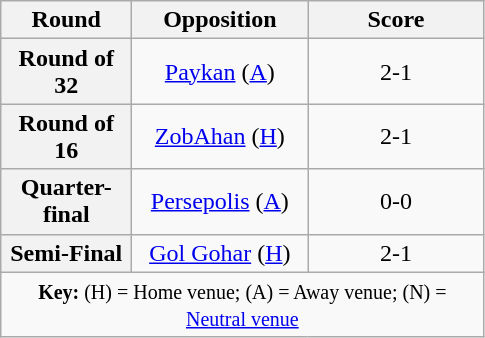<table class="wikitable plainrowheaders" style="text-align:center;margin:0">
<tr>
<th scope="col" style="width:80px">Round</th>
<th scope="col" style="width:110px">Opposition</th>
<th scope="col" style="width:110px">Score</th>
</tr>
<tr>
<th scope=row style="text-align:center">Round of 32</th>
<td><a href='#'>Paykan</a> (<a href='#'>A</a>)</td>
<td>2-1</td>
</tr>
<tr>
<th scope=row style="text-align:center">Round of 16</th>
<td><a href='#'>ZobAhan</a> (<a href='#'>H</a>)</td>
<td>2-1</td>
</tr>
<tr>
<th scope=row style="text-align:center">Quarter-final</th>
<td><a href='#'>Persepolis</a> (<a href='#'>A</a>)</td>
<td>0-0  </td>
</tr>
<tr>
<th scope=row style="text-align:center">Semi-Final</th>
<td><a href='#'>Gol Gohar</a> (<a href='#'>H</a>)</td>
<td>2-1</td>
</tr>
<tr>
<td colspan="3"><small><strong>Key:</strong> (H) = Home venue; (A) = Away venue; (N) = <a href='#'>Neutral venue</a></small></td>
</tr>
</table>
